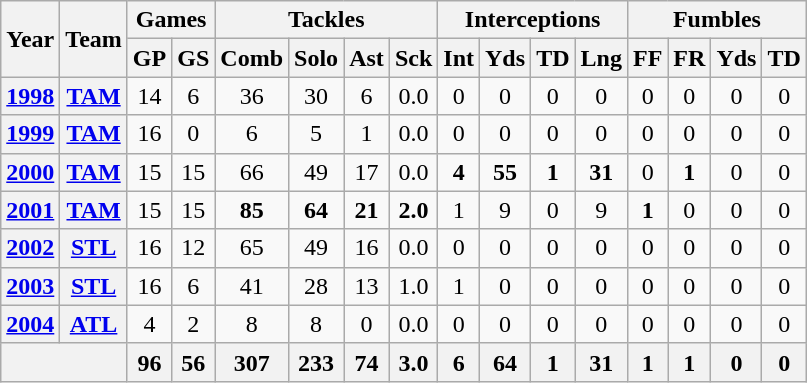<table class="wikitable" style="text-align:center">
<tr>
<th rowspan="2">Year</th>
<th rowspan="2">Team</th>
<th colspan="2">Games</th>
<th colspan="4">Tackles</th>
<th colspan="4">Interceptions</th>
<th colspan="4">Fumbles</th>
</tr>
<tr>
<th>GP</th>
<th>GS</th>
<th>Comb</th>
<th>Solo</th>
<th>Ast</th>
<th>Sck</th>
<th>Int</th>
<th>Yds</th>
<th>TD</th>
<th>Lng</th>
<th>FF</th>
<th>FR</th>
<th>Yds</th>
<th>TD</th>
</tr>
<tr>
<th><a href='#'>1998</a></th>
<th><a href='#'>TAM</a></th>
<td>14</td>
<td>6</td>
<td>36</td>
<td>30</td>
<td>6</td>
<td>0.0</td>
<td>0</td>
<td>0</td>
<td>0</td>
<td>0</td>
<td>0</td>
<td>0</td>
<td>0</td>
<td>0</td>
</tr>
<tr>
<th><a href='#'>1999</a></th>
<th><a href='#'>TAM</a></th>
<td>16</td>
<td>0</td>
<td>6</td>
<td>5</td>
<td>1</td>
<td>0.0</td>
<td>0</td>
<td>0</td>
<td>0</td>
<td>0</td>
<td>0</td>
<td>0</td>
<td>0</td>
<td>0</td>
</tr>
<tr>
<th><a href='#'>2000</a></th>
<th><a href='#'>TAM</a></th>
<td>15</td>
<td>15</td>
<td>66</td>
<td>49</td>
<td>17</td>
<td>0.0</td>
<td><strong>4</strong></td>
<td><strong>55</strong></td>
<td><strong>1</strong></td>
<td><strong>31</strong></td>
<td>0</td>
<td><strong>1</strong></td>
<td>0</td>
<td>0</td>
</tr>
<tr>
<th><a href='#'>2001</a></th>
<th><a href='#'>TAM</a></th>
<td>15</td>
<td>15</td>
<td><strong>85</strong></td>
<td><strong>64</strong></td>
<td><strong>21</strong></td>
<td><strong>2.0</strong></td>
<td>1</td>
<td>9</td>
<td>0</td>
<td>9</td>
<td><strong>1</strong></td>
<td>0</td>
<td>0</td>
<td>0</td>
</tr>
<tr>
<th><a href='#'>2002</a></th>
<th><a href='#'>STL</a></th>
<td>16</td>
<td>12</td>
<td>65</td>
<td>49</td>
<td>16</td>
<td>0.0</td>
<td>0</td>
<td>0</td>
<td>0</td>
<td>0</td>
<td>0</td>
<td>0</td>
<td>0</td>
<td>0</td>
</tr>
<tr>
<th><a href='#'>2003</a></th>
<th><a href='#'>STL</a></th>
<td>16</td>
<td>6</td>
<td>41</td>
<td>28</td>
<td>13</td>
<td>1.0</td>
<td>1</td>
<td>0</td>
<td>0</td>
<td>0</td>
<td>0</td>
<td>0</td>
<td>0</td>
<td>0</td>
</tr>
<tr>
<th><a href='#'>2004</a></th>
<th><a href='#'>ATL</a></th>
<td>4</td>
<td>2</td>
<td>8</td>
<td>8</td>
<td>0</td>
<td>0.0</td>
<td>0</td>
<td>0</td>
<td>0</td>
<td>0</td>
<td>0</td>
<td>0</td>
<td>0</td>
<td>0</td>
</tr>
<tr>
<th colspan="2"></th>
<th>96</th>
<th>56</th>
<th>307</th>
<th>233</th>
<th>74</th>
<th>3.0</th>
<th>6</th>
<th>64</th>
<th>1</th>
<th>31</th>
<th>1</th>
<th>1</th>
<th>0</th>
<th>0</th>
</tr>
</table>
